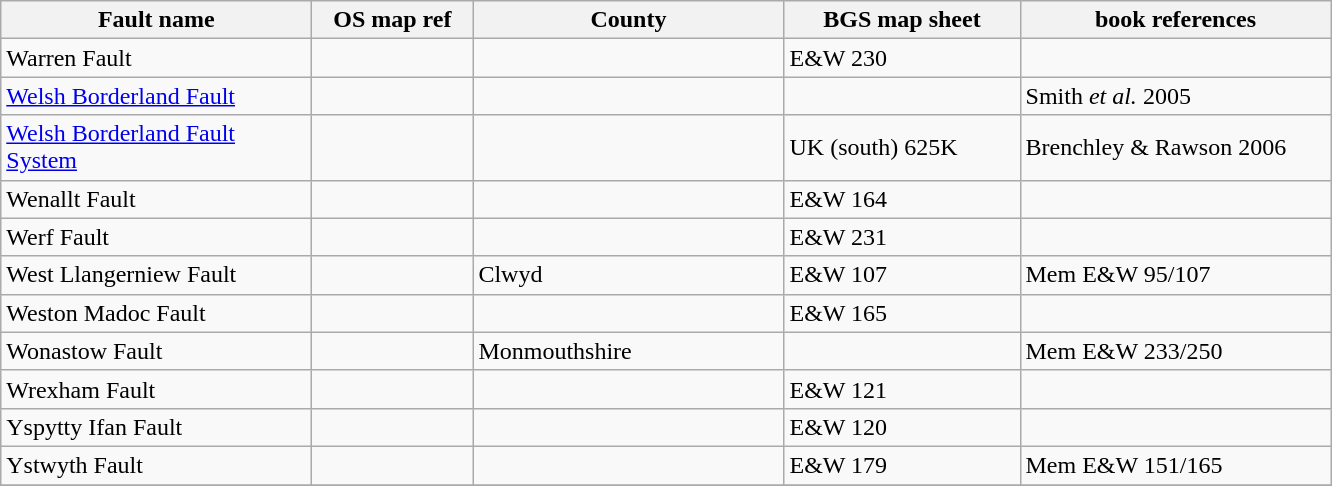<table class="wikitable">
<tr>
<th width="200pt">Fault name</th>
<th width="100pt">OS map ref</th>
<th width="200pt">County</th>
<th width="150pt">BGS map sheet</th>
<th width="200pt">book references</th>
</tr>
<tr>
<td>Warren Fault</td>
<td></td>
<td></td>
<td>E&W 230</td>
<td></td>
</tr>
<tr>
<td><a href='#'>Welsh Borderland Fault</a></td>
<td></td>
<td></td>
<td></td>
<td>Smith <em>et al.</em> 2005</td>
</tr>
<tr>
<td><a href='#'>Welsh Borderland Fault System</a></td>
<td></td>
<td></td>
<td>UK (south) 625K</td>
<td>Brenchley & Rawson 2006</td>
</tr>
<tr>
<td>Wenallt Fault</td>
<td></td>
<td></td>
<td>E&W 164</td>
<td></td>
</tr>
<tr>
<td>Werf Fault</td>
<td></td>
<td></td>
<td>E&W 231</td>
<td></td>
</tr>
<tr>
<td>West Llangerniew Fault</td>
<td></td>
<td>Clwyd</td>
<td>E&W 107</td>
<td>Mem E&W 95/107</td>
</tr>
<tr>
<td>Weston Madoc Fault</td>
<td></td>
<td></td>
<td>E&W 165</td>
<td></td>
</tr>
<tr>
<td>Wonastow Fault</td>
<td></td>
<td>Monmouthshire</td>
<td></td>
<td>Mem E&W 233/250</td>
</tr>
<tr>
<td>Wrexham Fault</td>
<td></td>
<td></td>
<td>E&W 121</td>
<td></td>
</tr>
<tr>
<td>Yspytty Ifan Fault</td>
<td></td>
<td></td>
<td>E&W 120</td>
<td></td>
</tr>
<tr>
<td>Ystwyth Fault</td>
<td></td>
<td></td>
<td>E&W 179</td>
<td>Mem E&W 151/165</td>
</tr>
<tr>
</tr>
</table>
